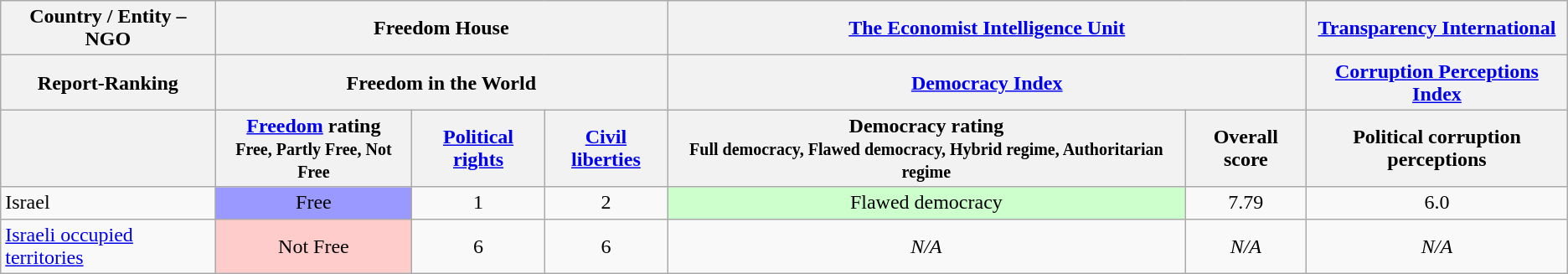<table class="wikitable">
<tr style="text-align:center;">
<th>Country / Entity – NGO</th>
<th colspan="3">Freedom House</th>
<th colspan="2"><a href='#'>The Economist Intelligence Unit</a></th>
<th><a href='#'>Transparency International</a></th>
</tr>
<tr>
<th>Report-Ranking</th>
<th colspan="3">Freedom in the World</th>
<th colspan="2"><a href='#'>Democracy Index</a></th>
<th><a href='#'>Corruption Perceptions Index</a></th>
</tr>
<tr>
<th></th>
<th><a href='#'>Freedom</a> rating<br><small><span>Free</span>, <span>Partly Free</span>, <span>Not Free</span></small></th>
<th><a href='#'>Political rights</a><br></th>
<th><a href='#'>Civil liberties</a><br></th>
<th>Democracy rating<br><small><span>Full democracy</span>, <span>Flawed democracy</span>, <span>Hybrid regime</span>, <span>Authoritarian regime</span></small></th>
<th>Overall score</th>
<th>Political corruption<br> perceptions</th>
</tr>
<tr style="text-align:center;">
<td style="text-align:left;">Israel</td>
<td style="background:#99f;">Free</td>
<td>1</td>
<td>2</td>
<td style="background:#cfc;">Flawed democracy</td>
<td>7.79</td>
<td>6.0</td>
</tr>
<tr style="text-align:center;">
<td style="text-align:left;"><a href='#'>Israeli occupied territories</a></td>
<td style="background:#fcc;">Not Free</td>
<td>6</td>
<td>6</td>
<td><em>N/A</em></td>
<td><em>N/A</em></td>
<td><em>N/A</em></td>
</tr>
</table>
